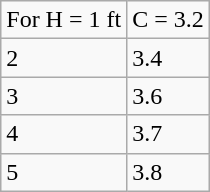<table class="wikitable">
<tr>
<td>For H = 1 ft</td>
<td>C = 3.2</td>
</tr>
<tr>
<td>2</td>
<td>3.4</td>
</tr>
<tr>
<td>3</td>
<td>3.6</td>
</tr>
<tr>
<td>4</td>
<td>3.7</td>
</tr>
<tr>
<td>5</td>
<td>3.8</td>
</tr>
</table>
